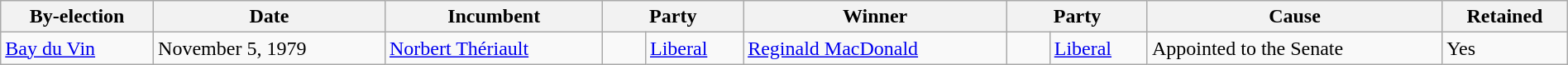<table class=wikitable style="width:100%">
<tr>
<th>By-election</th>
<th>Date</th>
<th>Incumbent</th>
<th colspan=2>Party</th>
<th>Winner</th>
<th colspan=2>Party</th>
<th>Cause</th>
<th>Retained</th>
</tr>
<tr>
<td><a href='#'>Bay du Vin</a></td>
<td>November 5, 1979</td>
<td><a href='#'>Norbert Thériault</a></td>
<td>    </td>
<td><a href='#'>Liberal</a></td>
<td><a href='#'>Reginald MacDonald</a></td>
<td>    </td>
<td><a href='#'>Liberal</a></td>
<td>Appointed to the Senate</td>
<td>Yes</td>
</tr>
</table>
